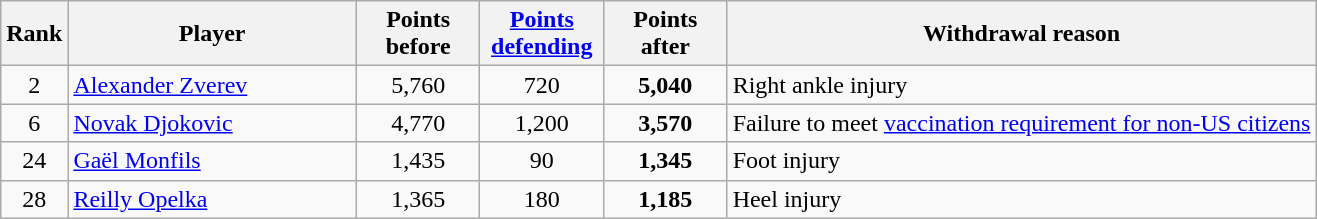<table class="wikitable sortable">
<tr>
<th>Rank</th>
<th style="width:185px;">Player</th>
<th style="width:75px;">Points before</th>
<th style="width:75px;"><a href='#'>Points defending</a></th>
<th style="width:75px;">Points after</th>
<th>Withdrawal reason</th>
</tr>
<tr>
<td style="text-align:center;">2</td>
<td> <a href='#'>Alexander Zverev</a></td>
<td style="text-align:center;">5,760</td>
<td style="text-align:center;">720</td>
<td style="text-align:center;"><strong>5,040</strong></td>
<td>Right ankle injury</td>
</tr>
<tr>
<td style="text-align:center;">6</td>
<td> <a href='#'>Novak Djokovic</a></td>
<td style="text-align:center;">4,770</td>
<td style="text-align:center;">1,200</td>
<td style="text-align:center;"><strong>3,570</strong></td>
<td>Failure to meet <a href='#'>vaccination requirement for non-US citizens</a></td>
</tr>
<tr>
<td style="text-align:center;">24</td>
<td> <a href='#'>Gaël Monfils</a></td>
<td style="text-align:center;">1,435</td>
<td style="text-align:center;">90</td>
<td style="text-align:center;"><strong>1,345</strong></td>
<td>Foot injury</td>
</tr>
<tr>
<td style="text-align:center;">28</td>
<td> <a href='#'>Reilly Opelka</a></td>
<td style="text-align:center;">1,365</td>
<td style="text-align:center;">180</td>
<td style="text-align:center;"><strong>1,185</strong></td>
<td>Heel injury</td>
</tr>
</table>
